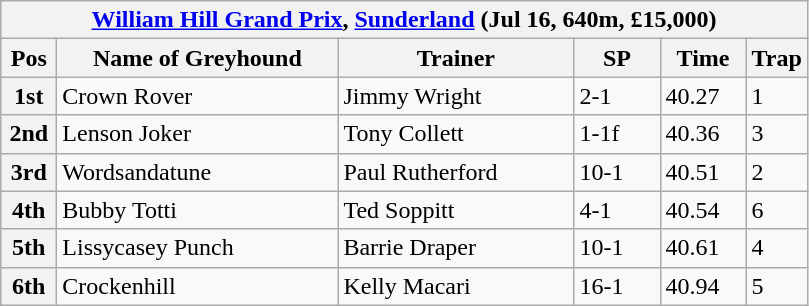<table class="wikitable">
<tr>
<th colspan="6"><a href='#'>William Hill Grand Prix</a>, <a href='#'>Sunderland</a> (Jul 16, 640m, £15,000)</th>
</tr>
<tr>
<th width=30>Pos</th>
<th width=180>Name of Greyhound</th>
<th width=150>Trainer</th>
<th width=50>SP</th>
<th width=50>Time</th>
<th width=30>Trap</th>
</tr>
<tr>
<th>1st</th>
<td>Crown Rover</td>
<td>Jimmy Wright</td>
<td>2-1</td>
<td>40.27</td>
<td>1</td>
</tr>
<tr>
<th>2nd</th>
<td>Lenson Joker</td>
<td>Tony Collett</td>
<td>1-1f</td>
<td>40.36</td>
<td>3</td>
</tr>
<tr>
<th>3rd</th>
<td>Wordsandatune</td>
<td>Paul Rutherford</td>
<td>10-1</td>
<td>40.51</td>
<td>2</td>
</tr>
<tr>
<th>4th</th>
<td>Bubby Totti</td>
<td>Ted Soppitt</td>
<td>4-1</td>
<td>40.54</td>
<td>6</td>
</tr>
<tr>
<th>5th</th>
<td>Lissycasey Punch</td>
<td>Barrie Draper</td>
<td>10-1</td>
<td>40.61</td>
<td>4</td>
</tr>
<tr>
<th>6th</th>
<td>Crockenhill</td>
<td>Kelly Macari</td>
<td>16-1</td>
<td>40.94</td>
<td>5</td>
</tr>
</table>
